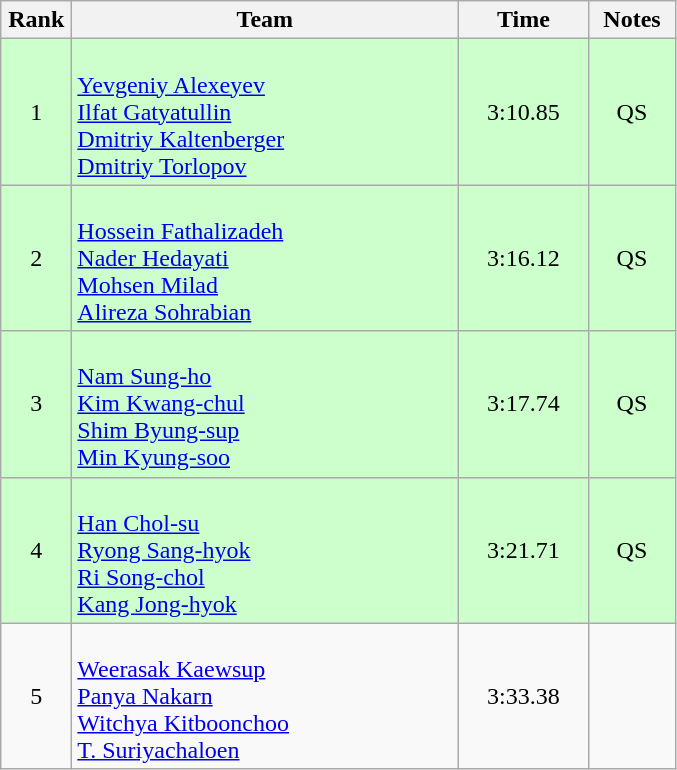<table class=wikitable style="text-align:center">
<tr>
<th width=40>Rank</th>
<th width=250>Team</th>
<th width=80>Time</th>
<th width=50>Notes</th>
</tr>
<tr bgcolor="ccffcc">
<td>1</td>
<td align=left><br><a href='#'>Yevgeniy Alexeyev</a><br><a href='#'>Ilfat Gatyatullin</a><br><a href='#'>Dmitriy Kaltenberger</a><br><a href='#'>Dmitriy Torlopov</a></td>
<td>3:10.85</td>
<td>QS</td>
</tr>
<tr bgcolor="ccffcc">
<td>2</td>
<td align=left><br><a href='#'>Hossein Fathalizadeh</a><br><a href='#'>Nader Hedayati</a><br><a href='#'>Mohsen Milad</a><br><a href='#'>Alireza Sohrabian</a></td>
<td>3:16.12</td>
<td>QS</td>
</tr>
<tr bgcolor="ccffcc">
<td>3</td>
<td align=left><br><a href='#'>Nam Sung-ho</a><br><a href='#'>Kim Kwang-chul</a><br><a href='#'>Shim Byung-sup</a><br><a href='#'>Min Kyung-soo</a></td>
<td>3:17.74</td>
<td>QS</td>
</tr>
<tr bgcolor="ccffcc">
<td>4</td>
<td align=left><br><a href='#'>Han Chol-su</a><br><a href='#'>Ryong Sang-hyok</a><br><a href='#'>Ri Song-chol</a><br><a href='#'>Kang Jong-hyok</a></td>
<td>3:21.71</td>
<td>QS</td>
</tr>
<tr>
<td>5</td>
<td align=left><br><a href='#'>Weerasak Kaewsup</a><br><a href='#'>Panya Nakarn</a><br><a href='#'>Witchya Kitboonchoo</a><br><a href='#'>T. Suriyachaloen</a></td>
<td>3:33.38</td>
<td></td>
</tr>
</table>
